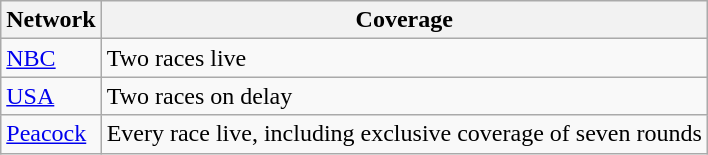<table class="wikitable">
<tr>
<th>Network</th>
<th>Coverage</th>
</tr>
<tr>
<td><a href='#'>NBC</a></td>
<td>Two races live</td>
</tr>
<tr>
<td><a href='#'>USA</a></td>
<td>Two races on delay</td>
</tr>
<tr>
<td><a href='#'>Peacock</a></td>
<td>Every race live, including exclusive coverage of seven rounds</td>
</tr>
</table>
